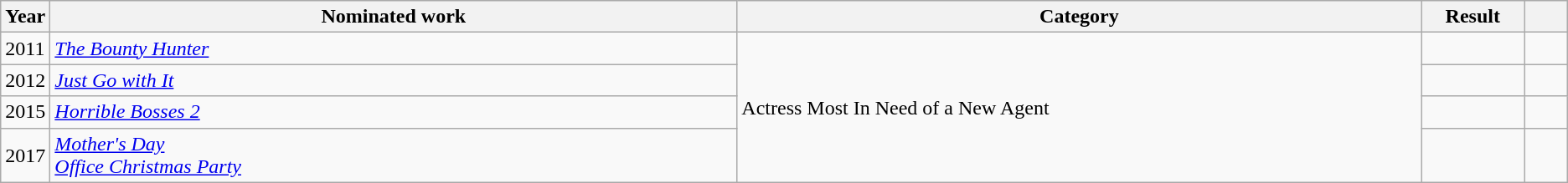<table class="wikitable sortable">
<tr>
<th scope="col" style="width:1em;">Year</th>
<th scope="col" style="width:39em;">Nominated work</th>
<th scope="col" style="width:39em;">Category</th>
<th scope="col" style="width:5em;">Result</th>
<th scope="col" style="width:2em;" class="unsortable"></th>
</tr>
<tr>
<td>2011</td>
<td><em><a href='#'>The Bounty Hunter</a></em></td>
<td rowspan="4">Actress Most In Need of a New Agent</td>
<td></td>
<td></td>
</tr>
<tr>
<td>2012</td>
<td><em><a href='#'>Just Go with It</a></em></td>
<td></td>
<td></td>
</tr>
<tr>
<td>2015</td>
<td><em><a href='#'>Horrible Bosses 2</a></em></td>
<td></td>
<td></td>
</tr>
<tr>
<td>2017</td>
<td><em><a href='#'>Mother's Day</a></em><br><em><a href='#'>Office Christmas Party</a></em></td>
<td></td>
<td></td>
</tr>
</table>
